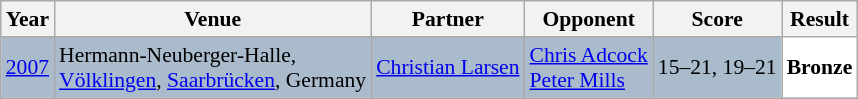<table class="sortable wikitable" style="font-size: 90%;">
<tr>
<th>Year</th>
<th>Venue</th>
<th>Partner</th>
<th>Opponent</th>
<th>Score</th>
<th>Result</th>
</tr>
<tr style="background:#AABBCC">
<td align="center"><a href='#'>2007</a></td>
<td align="left">Hermann-Neuberger-Halle,<br><a href='#'>Völklingen</a>, <a href='#'>Saarbrücken</a>, Germany</td>
<td align="left"> <a href='#'>Christian Larsen</a></td>
<td align="left"> <a href='#'>Chris Adcock</a><br> <a href='#'>Peter Mills</a></td>
<td align="left">15–21, 19–21</td>
<td style="text-align:left; background:white"> <strong>Bronze</strong></td>
</tr>
</table>
